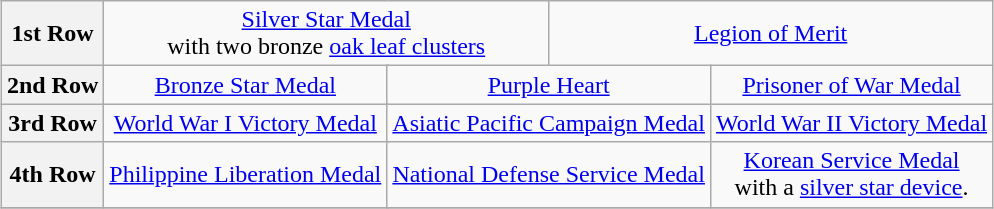<table class="wikitable" style="margin:1em auto; text-align:center;">
<tr>
<th>1st Row</th>
<td colspan="4"><a href='#'>Silver Star Medal</a><br>with two bronze <a href='#'>oak leaf clusters</a></td>
<td colspan="4"><a href='#'>Legion of Merit</a></td>
</tr>
<tr>
<th>2nd Row</th>
<td colspan="3"><a href='#'>Bronze Star Medal</a></td>
<td colspan="3"><a href='#'>Purple Heart</a></td>
<td colspan="3"><a href='#'>Prisoner of War Medal</a></td>
</tr>
<tr>
<th>3rd Row</th>
<td colspan="3"><a href='#'>World War I Victory Medal</a></td>
<td colspan="3"><a href='#'>Asiatic Pacific Campaign Medal</a></td>
<td colspan="3"><a href='#'>World War II Victory Medal</a></td>
</tr>
<tr>
<th>4th Row</th>
<td colspan="3"><a href='#'>Philippine Liberation Medal</a></td>
<td colspan="3"><a href='#'>National Defense Service Medal</a></td>
<td colspan="3"><a href='#'>Korean Service Medal</a><br>with a <a href='#'>silver star device</a>.</td>
</tr>
<tr>
</tr>
</table>
